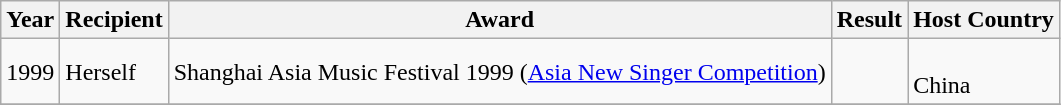<table class="wikitable">
<tr>
<th>Year</th>
<th>Recipient</th>
<th>Award</th>
<th>Result</th>
<th>Host Country</th>
</tr>
<tr>
<td rowspan="1">1999</td>
<td rowspam="1">Herself</td>
<td rowspan="1">Shanghai Asia Music Festival 1999 (<a href='#'>Asia New Singer Competition</a>)</td>
<td></td>
<td rowspan="1"> <br> China</td>
</tr>
<tr>
</tr>
</table>
